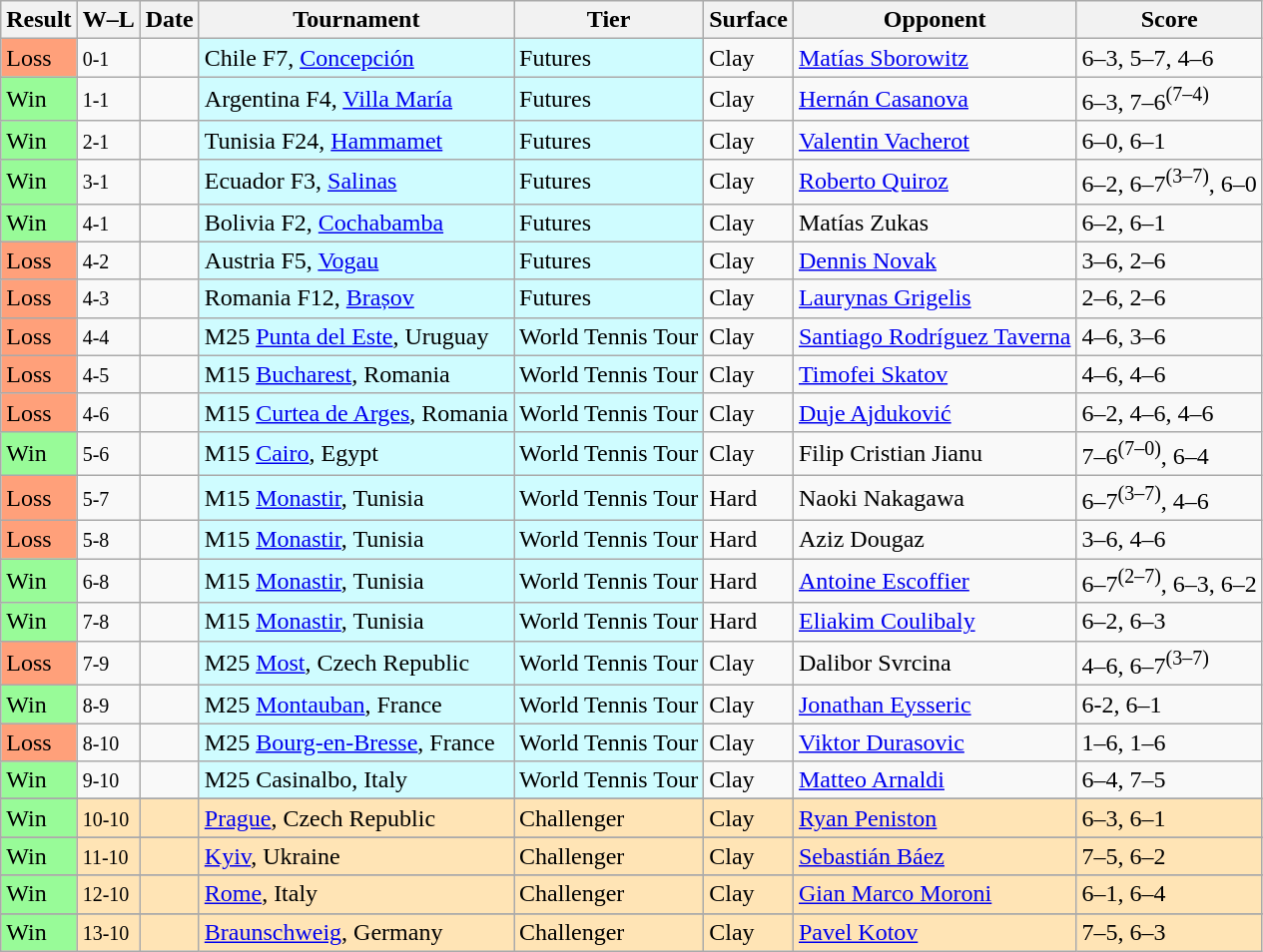<table class="sortable wikitable">
<tr>
<th>Result</th>
<th class="unsortable">W–L</th>
<th>Date</th>
<th>Tournament</th>
<th>Tier</th>
<th>Surface</th>
<th>Opponent</th>
<th class="unsortable">Score</th>
</tr>
<tr>
<td bgcolor=FFA07A>Loss</td>
<td><small>0-1</small></td>
<td></td>
<td bgcolor=cffcff>Chile F7, <a href='#'>Concepción</a></td>
<td bgcolor=cffcff>Futures</td>
<td>Clay</td>
<td> <a href='#'>Matías Sborowitz</a></td>
<td>6–3, 5–7, 4–6</td>
</tr>
<tr>
<td bgcolor=98fb98>Win</td>
<td><small>1-1</small></td>
<td></td>
<td bgcolor=cffcff>Argentina F4, <a href='#'>Villa María</a></td>
<td bgcolor=cffcff>Futures</td>
<td>Clay</td>
<td> <a href='#'>Hernán Casanova</a></td>
<td>6–3, 7–6<sup>(7–4)</sup></td>
</tr>
<tr>
<td bgcolor=98fb98>Win</td>
<td><small>2-1</small></td>
<td></td>
<td bgcolor=cffcff>Tunisia F24, <a href='#'>Hammamet</a></td>
<td bgcolor=cffcff>Futures</td>
<td>Clay</td>
<td> <a href='#'>Valentin Vacherot</a></td>
<td>6–0, 6–1</td>
</tr>
<tr>
<td bgcolor=98fb98>Win</td>
<td><small>3-1</small></td>
<td></td>
<td bgcolor=cffcff>Ecuador F3, <a href='#'>Salinas</a></td>
<td bgcolor=cffcff>Futures</td>
<td>Clay</td>
<td> <a href='#'>Roberto Quiroz</a></td>
<td>6–2, 6–7<sup>(3–7)</sup>, 6–0</td>
</tr>
<tr>
<td bgcolor=98fb98>Win</td>
<td><small>4-1</small></td>
<td></td>
<td bgcolor=cffcff>Bolivia F2, <a href='#'>Cochabamba</a></td>
<td bgcolor=cffcff>Futures</td>
<td>Clay</td>
<td> Matías Zukas</td>
<td>6–2, 6–1</td>
</tr>
<tr>
<td bgcolor=FFA07A>Loss</td>
<td><small>4-2</small></td>
<td></td>
<td bgcolor=cffcff>Austria F5, <a href='#'>Vogau</a></td>
<td bgcolor=cffcff>Futures</td>
<td>Clay</td>
<td> <a href='#'>Dennis Novak</a></td>
<td>3–6, 2–6</td>
</tr>
<tr>
<td bgcolor=FFA07A>Loss</td>
<td><small>4-3</small></td>
<td></td>
<td bgcolor=cffcff>Romania F12, <a href='#'>Brașov</a></td>
<td bgcolor=cffcff>Futures</td>
<td>Clay</td>
<td> <a href='#'>Laurynas Grigelis</a></td>
<td>2–6, 2–6</td>
</tr>
<tr>
<td bgcolor=FFA07A>Loss</td>
<td><small>4-4</small></td>
<td></td>
<td bgcolor=cffcff>M25 <a href='#'>Punta del Este</a>, Uruguay</td>
<td bgcolor=cffcff>World Tennis Tour</td>
<td>Clay</td>
<td> <a href='#'>Santiago Rodríguez Taverna</a></td>
<td>4–6, 3–6</td>
</tr>
<tr>
<td bgcolor=FFA07A>Loss</td>
<td><small>4-5</small></td>
<td></td>
<td bgcolor=cffcff>M15 <a href='#'>Bucharest</a>, Romania</td>
<td bgcolor=cffcff>World Tennis Tour</td>
<td>Clay</td>
<td> <a href='#'>Timofei Skatov</a></td>
<td>4–6, 4–6</td>
</tr>
<tr>
<td bgcolor=FFA07A>Loss</td>
<td><small>4-6</small></td>
<td></td>
<td bgcolor=cffcff>M15 <a href='#'>Curtea de Arges</a>, Romania</td>
<td bgcolor=cffcff>World Tennis Tour</td>
<td>Clay</td>
<td> <a href='#'>Duje Ajduković</a></td>
<td>6–2, 4–6, 4–6</td>
</tr>
<tr>
<td bgcolor=98fb98>Win</td>
<td><small>5-6</small></td>
<td></td>
<td bgcolor=cffcff>M15 <a href='#'>Cairo</a>, Egypt</td>
<td bgcolor=cffcff>World Tennis Tour</td>
<td>Clay</td>
<td> Filip Cristian Jianu</td>
<td>7–6<sup>(7–0)</sup>, 6–4</td>
</tr>
<tr>
<td bgcolor=FFA07A>Loss</td>
<td><small>5-7</small></td>
<td></td>
<td bgcolor=cffcff>M15 <a href='#'>Monastir</a>, Tunisia</td>
<td bgcolor=cffcff>World Tennis Tour</td>
<td>Hard</td>
<td> Naoki Nakagawa</td>
<td>6–7<sup>(3–7)</sup>, 4–6</td>
</tr>
<tr>
<td bgcolor=FFA07A>Loss</td>
<td><small>5-8</small></td>
<td></td>
<td bgcolor=cffcff>M15 <a href='#'>Monastir</a>, Tunisia</td>
<td bgcolor=cffcff>World Tennis Tour</td>
<td>Hard</td>
<td> Aziz Dougaz</td>
<td>3–6, 4–6</td>
</tr>
<tr>
<td bgcolor=98fb98>Win</td>
<td><small>6-8</small></td>
<td></td>
<td bgcolor=cffcff>M15 <a href='#'>Monastir</a>, Tunisia</td>
<td bgcolor=cffcff>World Tennis Tour</td>
<td>Hard</td>
<td> <a href='#'>Antoine Escoffier</a></td>
<td>6–7<sup>(2–7)</sup>, 6–3, 6–2</td>
</tr>
<tr>
<td bgcolor=98fb98>Win</td>
<td><small>7-8</small></td>
<td></td>
<td bgcolor=cffcff>M15 <a href='#'>Monastir</a>, Tunisia</td>
<td bgcolor=cffcff>World Tennis Tour</td>
<td>Hard</td>
<td> <a href='#'>Eliakim Coulibaly</a></td>
<td>6–2, 6–3</td>
</tr>
<tr>
<td bgcolor=FFA07A>Loss</td>
<td><small>7-9</small></td>
<td></td>
<td bgcolor=cffcff>M25 <a href='#'>Most</a>, Czech Republic</td>
<td bgcolor=cffcff>World Tennis Tour</td>
<td>Clay</td>
<td> Dalibor Svrcina</td>
<td>4–6, 6–7<sup>(3–7)</sup></td>
</tr>
<tr>
<td bgcolor=98fb98>Win</td>
<td><small>8-9</small></td>
<td></td>
<td bgcolor=cffcff>M25 <a href='#'>Montauban</a>, France</td>
<td bgcolor=cffcff>World Tennis Tour</td>
<td>Clay</td>
<td> <a href='#'>Jonathan Eysseric</a></td>
<td>6-2, 6–1</td>
</tr>
<tr>
<td bgcolor=FFA07A>Loss</td>
<td><small>8-10</small></td>
<td></td>
<td bgcolor=cffcff>M25 <a href='#'>Bourg-en-Bresse</a>, France</td>
<td bgcolor=cffcff>World Tennis Tour</td>
<td>Clay</td>
<td> <a href='#'>Viktor Durasovic</a></td>
<td>1–6, 1–6</td>
</tr>
<tr>
<td bgcolor=98fb98>Win</td>
<td><small>9-10</small></td>
<td></td>
<td bgcolor=cffcff>M25 Casinalbo, Italy</td>
<td bgcolor=cffcff>World Tennis Tour</td>
<td>Clay</td>
<td> <a href='#'>Matteo Arnaldi</a></td>
<td>6–4, 7–5</td>
</tr>
<tr>
</tr>
<tr bgcolor=moccasin>
<td bgcolor=98FB98>Win</td>
<td><small>10-10</small></td>
<td><a href='#'></a></td>
<td style="background:moccasin;"><a href='#'>Prague</a>, Czech Republic</td>
<td style="background:moccasin;">Challenger</td>
<td>Clay</td>
<td> <a href='#'>Ryan Peniston</a></td>
<td>6–3, 6–1</td>
</tr>
<tr>
</tr>
<tr bgcolor=moccasin>
<td bgcolor=98FB98>Win</td>
<td><small>11-10</small></td>
<td><a href='#'></a></td>
<td style="background:moccasin;"><a href='#'>Kyiv</a>, Ukraine</td>
<td style="background:moccasin;">Challenger</td>
<td>Clay</td>
<td> <a href='#'>Sebastián Báez</a></td>
<td>7–5, 6–2</td>
</tr>
<tr>
</tr>
<tr bgcolor=moccasin>
<td bgcolor=98FB98>Win</td>
<td><small>12-10</small></td>
<td><a href='#'></a></td>
<td style="background:moccasin;"><a href='#'>Rome</a>, Italy</td>
<td style="background:moccasin;">Challenger</td>
<td>Clay</td>
<td> <a href='#'>Gian Marco Moroni</a></td>
<td>6–1, 6–4</td>
</tr>
<tr>
</tr>
<tr bgcolor=moccasin>
<td bgcolor=98FB98>Win</td>
<td><small>13-10</small></td>
<td><a href='#'></a></td>
<td style="background:moccasin;"><a href='#'>Braunschweig</a>, Germany</td>
<td style="background:moccasin;">Challenger</td>
<td>Clay</td>
<td> <a href='#'>Pavel Kotov</a></td>
<td>7–5, 6–3</td>
</tr>
</table>
